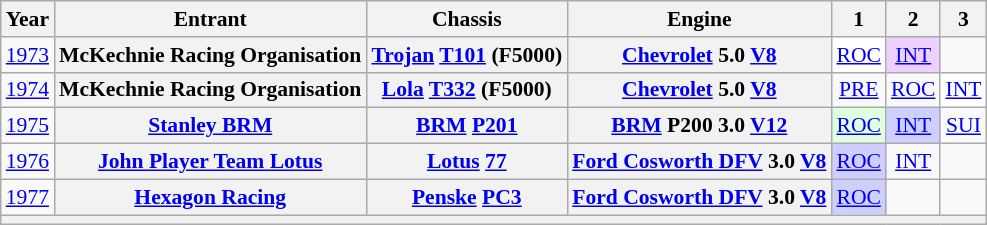<table class="wikitable" style="text-align:center; font-size:90%">
<tr>
<th>Year</th>
<th>Entrant</th>
<th>Chassis</th>
<th>Engine</th>
<th>1</th>
<th>2</th>
<th>3</th>
</tr>
<tr>
<td><a href='#'>1973</a></td>
<th>McKechnie Racing Organisation</th>
<th><a href='#'>Trojan</a> <a href='#'>T101</a> (F5000)</th>
<th><a href='#'>Chevrolet</a> 5.0 <a href='#'>V8</a></th>
<td style="background:#FFFFFF;"><a href='#'>ROC</a><br></td>
<td style="background:#EFCFFF;"><a href='#'>INT</a><br></td>
<td></td>
</tr>
<tr>
<td><a href='#'>1974</a></td>
<th>McKechnie Racing Organisation</th>
<th><a href='#'>Lola</a> <a href='#'>T332</a> (F5000)</th>
<th><a href='#'>Chevrolet</a> 5.0 <a href='#'>V8</a></th>
<td><a href='#'>PRE</a></td>
<td><a href='#'>ROC</a></td>
<td style="background:#FFFFFF;"><a href='#'>INT</a><br></td>
</tr>
<tr>
<td><a href='#'>1975</a></td>
<th><a href='#'>Stanley BRM</a></th>
<th><a href='#'>BRM</a> <a href='#'>P201</a></th>
<th><a href='#'>BRM</a> P200 3.0 <a href='#'>V12</a></th>
<td style="background:#DFFFDF;"><a href='#'>ROC</a><br></td>
<td style="background:#CFCFFF;"><a href='#'>INT</a><br></td>
<td><a href='#'>SUI</a></td>
</tr>
<tr>
<td><a href='#'>1976</a></td>
<th><a href='#'>John Player Team Lotus</a></th>
<th><a href='#'>Lotus</a> <a href='#'>77</a></th>
<th><a href='#'>Ford Cosworth DFV</a> 3.0 <a href='#'>V8</a></th>
<td style="background:#CFCFFF;"><a href='#'>ROC</a><br></td>
<td><a href='#'>INT</a></td>
<td></td>
</tr>
<tr>
<td><a href='#'>1977</a></td>
<th><a href='#'>Hexagon Racing</a></th>
<th><a href='#'>Penske</a> <a href='#'>PC3</a></th>
<th><a href='#'>Ford Cosworth DFV</a> 3.0 <a href='#'>V8</a></th>
<td style="background:#CFCFFF;"><a href='#'>ROC</a><br></td>
<td></td>
<td></td>
</tr>
<tr>
<th colspan="10"></th>
</tr>
</table>
